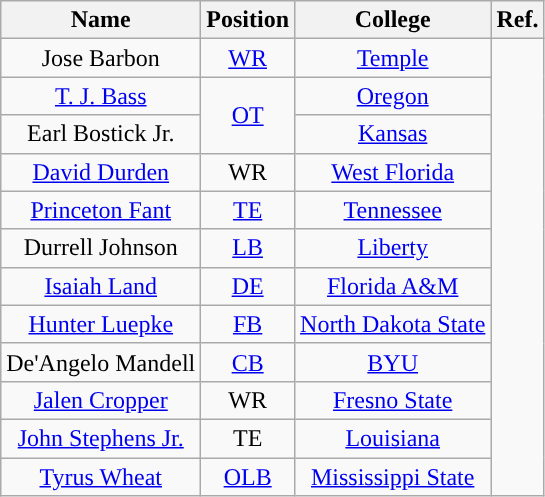<table class="wikitable" style="text-align:center">
<tr>
<th>Name</th>
<th>Position</th>
<th>College</th>
<th>Ref.</th>
</tr>
<tr>
<td>Jose Barbon</td>
<td><a href='#'>WR</a></td>
<td><a href='#'>Temple</a></td>
<td rowspan="12"></td>
</tr>
<tr>
<td><a href='#'>T. J. Bass</a></td>
<td rowspan="2"><a href='#'>OT</a></td>
<td><a href='#'>Oregon</a></td>
</tr>
<tr>
<td>Earl Bostick Jr.</td>
<td><a href='#'>Kansas</a></td>
</tr>
<tr>
<td><a href='#'>David Durden</a></td>
<td>WR</td>
<td><a href='#'>West Florida</a></td>
</tr>
<tr>
<td><a href='#'>Princeton Fant</a></td>
<td><a href='#'>TE</a></td>
<td><a href='#'>Tennessee</a></td>
</tr>
<tr>
<td>Durrell Johnson</td>
<td><a href='#'>LB</a></td>
<td><a href='#'>Liberty</a></td>
</tr>
<tr>
<td><a href='#'>Isaiah Land</a></td>
<td><a href='#'>DE</a></td>
<td><a href='#'>Florida A&M</a></td>
</tr>
<tr>
<td><a href='#'>Hunter Luepke</a></td>
<td><a href='#'>FB</a></td>
<td><a href='#'>North Dakota State</a></td>
</tr>
<tr>
<td>De'Angelo Mandell</td>
<td><a href='#'>CB</a></td>
<td><a href='#'>BYU</a></td>
</tr>
<tr>
<td><a href='#'>Jalen Cropper</a></td>
<td>WR</td>
<td><a href='#'>Fresno State</a></td>
</tr>
<tr>
<td><a href='#'>John Stephens Jr.</a></td>
<td>TE</td>
<td><a href='#'>Louisiana</a></td>
</tr>
<tr>
<td><a href='#'>Tyrus Wheat</a></td>
<td><a href='#'>OLB</a></td>
<td><a href='#'>Mississippi State</a></td>
</tr>
</table>
